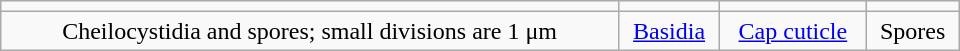<table class="wikitable" style="width:640px; margin: 1em auto; text-align: center;">
<tr>
<td></td>
<td></td>
<td></td>
<td></td>
</tr>
<tr>
<td>Cheilocystidia and spores; small divisions are 1 μm</td>
<td><a href='#'>Basidia</a></td>
<td><a href='#'>Cap cuticle</a></td>
<td>Spores</td>
</tr>
</table>
